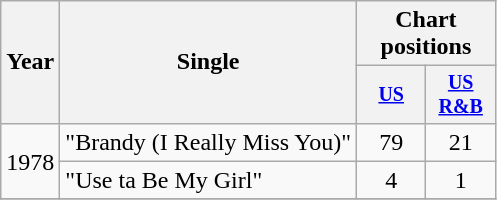<table class="wikitable" style="text-align:center;">
<tr>
<th rowspan="2">Year</th>
<th rowspan="2">Single</th>
<th colspan="2">Chart positions</th>
</tr>
<tr style="font-size:smaller;">
<th width="40"><a href='#'>US</a></th>
<th width="40"><a href='#'>US<br>R&B</a></th>
</tr>
<tr>
<td rowspan="2">1978</td>
<td align="left">"Brandy (I Really Miss You)"</td>
<td>79</td>
<td>21</td>
</tr>
<tr>
<td align="left">"Use ta Be My Girl"</td>
<td>4</td>
<td>1</td>
</tr>
<tr>
</tr>
</table>
